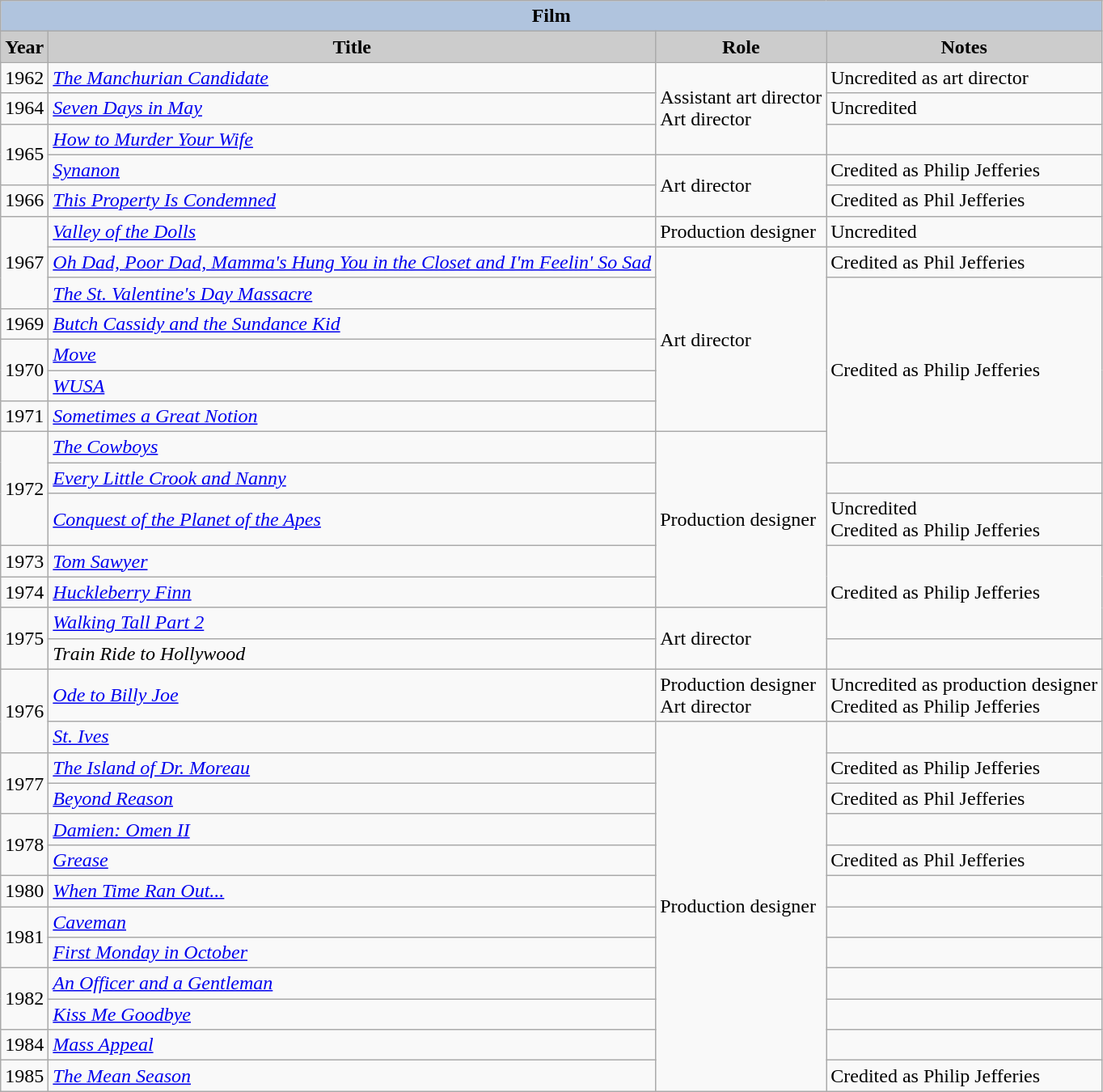<table class="wikitable">
<tr>
<th colspan=4 style="background:#B0C4DE;">Film</th>
</tr>
<tr align="center">
<th style="background: #CCCCCC;">Year</th>
<th style="background: #CCCCCC;">Title</th>
<th style="background: #CCCCCC;">Role</th>
<th style="background: #CCCCCC;">Notes</th>
</tr>
<tr>
<td>1962</td>
<td><em><a href='#'>The Manchurian Candidate</a></em></td>
<td rowspan=3>Assistant art director<br> Art director</td>
<td>Uncredited as art director</td>
</tr>
<tr>
<td>1964</td>
<td><em><a href='#'>Seven Days in May</a></em></td>
<td>Uncredited</td>
</tr>
<tr>
<td rowspan=2>1965</td>
<td><em><a href='#'>How to Murder Your Wife</a></em></td>
<td></td>
</tr>
<tr>
<td><em><a href='#'>Synanon</a></em></td>
<td rowspan=2>Art director</td>
<td>Credited as Philip Jefferies</td>
</tr>
<tr>
<td>1966</td>
<td><em><a href='#'>This Property Is Condemned</a></em></td>
<td>Credited as Phil Jefferies</td>
</tr>
<tr>
<td rowspan=3>1967</td>
<td><em><a href='#'>Valley of the Dolls</a></em></td>
<td>Production designer</td>
<td>Uncredited</td>
</tr>
<tr>
<td><em><a href='#'>Oh Dad, Poor Dad, Mamma's Hung You in the Closet and I'm Feelin' So Sad</a></em></td>
<td rowspan=6>Art director</td>
<td>Credited as Phil Jefferies</td>
</tr>
<tr>
<td><em><a href='#'>The St. Valentine's Day Massacre</a></em></td>
<td rowspan=6>Credited as Philip Jefferies</td>
</tr>
<tr>
<td>1969</td>
<td><em><a href='#'>Butch Cassidy and the Sundance Kid</a></em></td>
</tr>
<tr>
<td rowspan=2>1970</td>
<td><em><a href='#'>Move</a></em></td>
</tr>
<tr>
<td><em><a href='#'>WUSA</a></em></td>
</tr>
<tr>
<td>1971</td>
<td><em><a href='#'>Sometimes a Great Notion</a></em></td>
</tr>
<tr>
<td rowspan=3>1972</td>
<td><em><a href='#'>The Cowboys</a></em></td>
<td rowspan=5>Production designer</td>
</tr>
<tr>
<td><em><a href='#'>Every Little Crook and Nanny</a></em></td>
</tr>
<tr>
<td><em><a href='#'>Conquest of the Planet of the Apes</a></em></td>
<td>Uncredited<br> Credited as Philip Jefferies</td>
</tr>
<tr>
<td>1973</td>
<td><em><a href='#'>Tom Sawyer</a></em></td>
<td rowspan=3>Credited as Philip Jefferies</td>
</tr>
<tr>
<td>1974</td>
<td><em><a href='#'>Huckleberry Finn</a></em></td>
</tr>
<tr>
<td rowspan=2>1975</td>
<td><em><a href='#'>Walking Tall Part 2</a></em></td>
<td rowspan=2>Art director</td>
</tr>
<tr>
<td><em>Train Ride to Hollywood</em></td>
<td></td>
</tr>
<tr>
<td rowspan=2>1976</td>
<td><em><a href='#'>Ode to Billy Joe</a></em></td>
<td>Production designer<br> Art director</td>
<td>Uncredited as production designer<br> Credited as Philip Jefferies</td>
</tr>
<tr>
<td><em><a href='#'>St. Ives</a></em></td>
<td rowspan=12>Production designer</td>
<td></td>
</tr>
<tr>
<td rowspan=2>1977</td>
<td><em><a href='#'>The Island of Dr. Moreau</a></em></td>
<td>Credited as Philip Jefferies</td>
</tr>
<tr>
<td><em><a href='#'>Beyond Reason</a></em></td>
<td>Credited as Phil Jefferies</td>
</tr>
<tr>
<td rowspan=2>1978</td>
<td><em><a href='#'>Damien: Omen II</a></em></td>
<td></td>
</tr>
<tr>
<td><em><a href='#'>Grease</a></em></td>
<td>Credited as Phil Jefferies</td>
</tr>
<tr>
<td>1980</td>
<td><em><a href='#'>When Time Ran Out...</a></em></td>
<td></td>
</tr>
<tr>
<td rowspan=2>1981</td>
<td><em><a href='#'>Caveman</a></em></td>
<td></td>
</tr>
<tr>
<td><em><a href='#'>First Monday in October</a></em></td>
<td></td>
</tr>
<tr>
<td rowspan=2>1982</td>
<td><em><a href='#'>An Officer and a Gentleman</a></em></td>
<td></td>
</tr>
<tr>
<td><em><a href='#'>Kiss Me Goodbye</a></em></td>
<td></td>
</tr>
<tr>
<td>1984</td>
<td><em><a href='#'>Mass Appeal</a></em></td>
<td></td>
</tr>
<tr>
<td>1985</td>
<td><em><a href='#'>The Mean Season</a></em></td>
<td>Credited as Philip Jefferies</td>
</tr>
</table>
